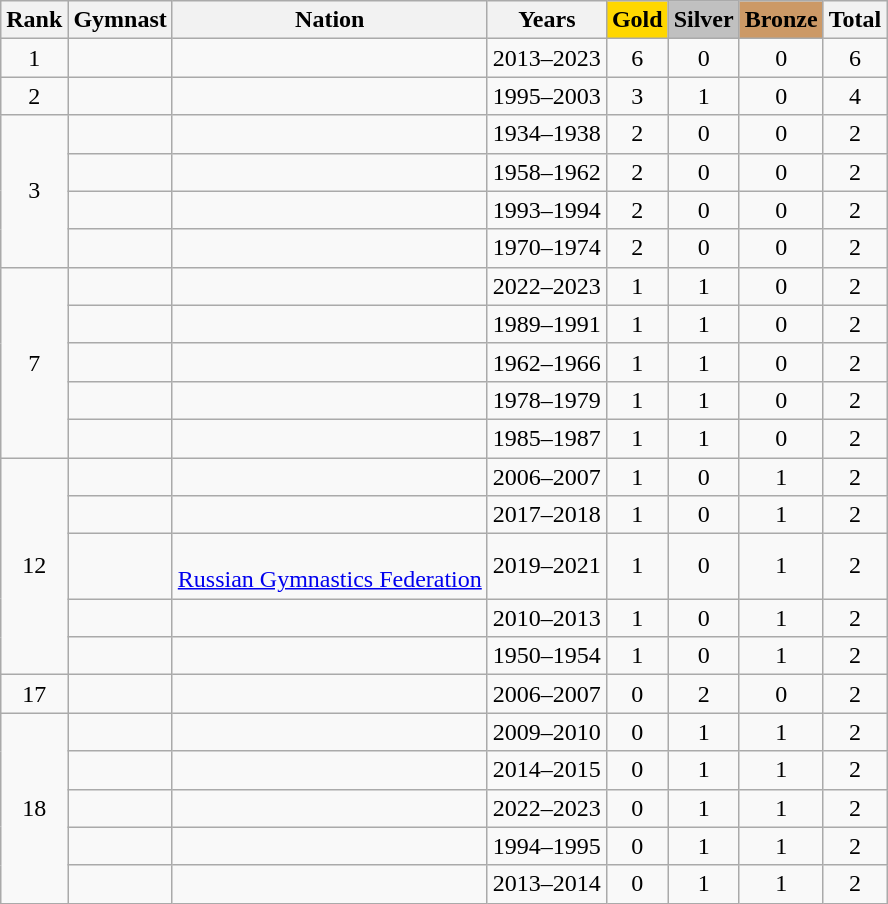<table class="wikitable sortable" style="text-align:center">
<tr>
<th>Rank</th>
<th>Gymnast</th>
<th>Nation</th>
<th>Years</th>
<th style="background-color:gold">Gold</th>
<th style="background-color:silver">Silver</th>
<th style="background-color:#cc9966">Bronze</th>
<th>Total</th>
</tr>
<tr>
<td>1</td>
<td align=left></td>
<td align=left></td>
<td>2013–2023</td>
<td>6</td>
<td>0</td>
<td>0</td>
<td>6</td>
</tr>
<tr>
<td>2</td>
<td align=left></td>
<td align=left></td>
<td>1995–2003</td>
<td>3</td>
<td>1</td>
<td>0</td>
<td>4</td>
</tr>
<tr>
<td rowspan="4">3</td>
<td align=left></td>
<td align=left></td>
<td>1934–1938</td>
<td>2</td>
<td>0</td>
<td>0</td>
<td>2</td>
</tr>
<tr>
<td align=left></td>
<td align=left></td>
<td>1958–1962</td>
<td>2</td>
<td>0</td>
<td>0</td>
<td>2</td>
</tr>
<tr>
<td align=left></td>
<td align=left></td>
<td>1993–1994</td>
<td>2</td>
<td>0</td>
<td>0</td>
<td>2</td>
</tr>
<tr>
<td align=left></td>
<td align=left></td>
<td>1970–1974</td>
<td>2</td>
<td>0</td>
<td>0</td>
<td>2</td>
</tr>
<tr>
<td rowspan="5">7</td>
<td align=left></td>
<td align=left></td>
<td>2022–2023</td>
<td>1</td>
<td>1</td>
<td>0</td>
<td>2</td>
</tr>
<tr>
<td align=left></td>
<td align=left></td>
<td>1989–1991</td>
<td>1</td>
<td>1</td>
<td>0</td>
<td>2</td>
</tr>
<tr>
<td align=left></td>
<td align=left></td>
<td>1962–1966</td>
<td>1</td>
<td>1</td>
<td>0</td>
<td>2</td>
</tr>
<tr>
<td align=left></td>
<td align=left></td>
<td>1978–1979</td>
<td>1</td>
<td>1</td>
<td>0</td>
<td>2</td>
</tr>
<tr>
<td align=left></td>
<td align=left></td>
<td>1985–1987</td>
<td>1</td>
<td>1</td>
<td>0</td>
<td>2</td>
</tr>
<tr>
<td rowspan="5">12</td>
<td align=left></td>
<td align=left></td>
<td>2006–2007</td>
<td>1</td>
<td>0</td>
<td>1</td>
<td>2</td>
</tr>
<tr>
<td align=left></td>
<td align=left></td>
<td>2017–2018</td>
<td>1</td>
<td>0</td>
<td>1</td>
<td>2</td>
</tr>
<tr>
<td align=left></td>
<td align=left><br> <a href='#'>Russian Gymnastics Federation</a></td>
<td>2019–2021</td>
<td>1</td>
<td>0</td>
<td>1</td>
<td>2</td>
</tr>
<tr>
<td align=left></td>
<td align=left></td>
<td>2010–2013</td>
<td>1</td>
<td>0</td>
<td>1</td>
<td>2</td>
</tr>
<tr>
<td align=left></td>
<td align=left></td>
<td>1950–1954</td>
<td>1</td>
<td>0</td>
<td>1</td>
<td>2</td>
</tr>
<tr>
<td>17</td>
<td align=left></td>
<td align=left></td>
<td>2006–2007</td>
<td>0</td>
<td>2</td>
<td>0</td>
<td>2</td>
</tr>
<tr>
<td rowspan="5">18</td>
<td align=left></td>
<td align=left></td>
<td>2009–2010</td>
<td>0</td>
<td>1</td>
<td>1</td>
<td>2</td>
</tr>
<tr>
<td align=left></td>
<td align=left></td>
<td>2014–2015</td>
<td>0</td>
<td>1</td>
<td>1</td>
<td>2</td>
</tr>
<tr>
<td align=left></td>
<td align=left></td>
<td>2022–2023</td>
<td>0</td>
<td>1</td>
<td>1</td>
<td>2</td>
</tr>
<tr>
<td align=left></td>
<td align=left></td>
<td>1994–1995</td>
<td>0</td>
<td>1</td>
<td>1</td>
<td>2</td>
</tr>
<tr>
<td align=left></td>
<td align=left></td>
<td>2013–2014</td>
<td>0</td>
<td>1</td>
<td>1</td>
<td>2</td>
</tr>
</table>
